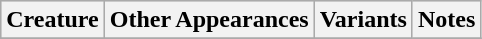<table class="wikitable">
<tr bgcolor="#CCCCCC">
<th>Creature</th>
<th>Other Appearances</th>
<th>Variants</th>
<th>Notes</th>
</tr>
<tr>
</tr>
</table>
